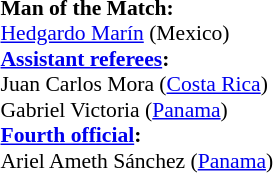<table style="width:100%; font-size:90%;">
<tr>
<td><br><strong>Man of the Match:</strong>
<br><a href='#'>Hedgardo Marín</a> (Mexico)<br><strong><a href='#'>Assistant referees</a>:</strong>
<br>Juan Carlos Mora (<a href='#'>Costa Rica</a>)
<br>Gabriel Victoria (<a href='#'>Panama</a>)
<br><strong><a href='#'>Fourth official</a>:</strong>
<br>Ariel Ameth Sánchez (<a href='#'>Panama</a>)</td>
</tr>
</table>
